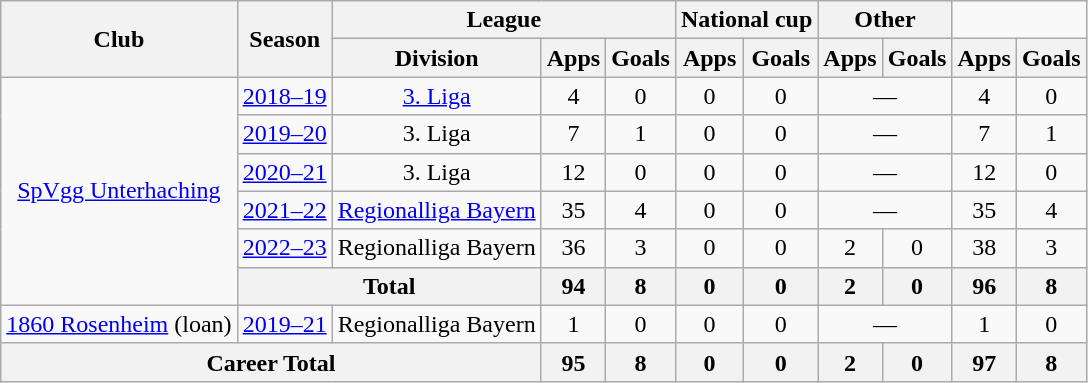<table class="wikitable" Style="text-align: center">
<tr>
<th rowspan="2">Club</th>
<th rowspan="2">Season</th>
<th colspan="3">League</th>
<th colspan="2">National cup</th>
<th colspan="2">Other</th>
</tr>
<tr>
<th>Division</th>
<th>Apps</th>
<th>Goals</th>
<th>Apps</th>
<th>Goals</th>
<th>Apps</th>
<th>Goals</th>
<th>Apps</th>
<th>Goals</th>
</tr>
<tr>
<td rowspan="6"><a href='#'>SpVgg Unterhaching</a></td>
<td><a href='#'>2018–19</a></td>
<td><a href='#'>3. Liga</a></td>
<td>4</td>
<td>0</td>
<td>0</td>
<td>0</td>
<td colspan="2">—</td>
<td>4</td>
<td>0</td>
</tr>
<tr>
<td><a href='#'>2019–20</a></td>
<td>3. Liga</td>
<td>7</td>
<td>1</td>
<td>0</td>
<td>0</td>
<td colspan="2">—</td>
<td>7</td>
<td>1</td>
</tr>
<tr>
<td><a href='#'>2020–21</a></td>
<td>3. Liga</td>
<td>12</td>
<td>0</td>
<td>0</td>
<td>0</td>
<td colspan="2">—</td>
<td>12</td>
<td>0</td>
</tr>
<tr>
<td><a href='#'>2021–22</a></td>
<td><a href='#'>Regionalliga Bayern</a></td>
<td>35</td>
<td>4</td>
<td>0</td>
<td>0</td>
<td colspan="2">—</td>
<td>35</td>
<td>4</td>
</tr>
<tr>
<td><a href='#'>2022–23</a></td>
<td>Regionalliga Bayern</td>
<td>36</td>
<td>3</td>
<td>0</td>
<td>0</td>
<td>2</td>
<td>0</td>
<td>38</td>
<td>3</td>
</tr>
<tr>
<th colspan="2">Total</th>
<th>94</th>
<th>8</th>
<th>0</th>
<th>0</th>
<th>2</th>
<th>0</th>
<th>96</th>
<th>8</th>
</tr>
<tr>
<td><a href='#'>1860 Rosenheim</a> (loan)</td>
<td><a href='#'>2019–21</a></td>
<td>Regionalliga Bayern</td>
<td>1</td>
<td>0</td>
<td>0</td>
<td>0</td>
<td colspan="2">—</td>
<td>1</td>
<td>0</td>
</tr>
<tr>
<th colspan="3">Career Total</th>
<th>95</th>
<th>8</th>
<th>0</th>
<th>0</th>
<th>2</th>
<th>0</th>
<th>97</th>
<th>8</th>
</tr>
</table>
